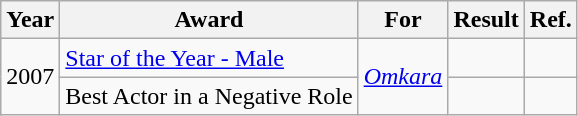<table class= "wikitable sortable">
<tr>
<th>Year</th>
<th>Award</th>
<th>For</th>
<th>Result</th>
<th>Ref.</th>
</tr>
<tr>
<td rowspan="2">2007</td>
<td><a href='#'>Star of the Year - Male</a></td>
<td rowspan="2"><em><a href='#'>Omkara</a></em></td>
<td></td>
<td></td>
</tr>
<tr>
<td>Best Actor in a Negative Role</td>
<td></td>
<td></td>
</tr>
</table>
